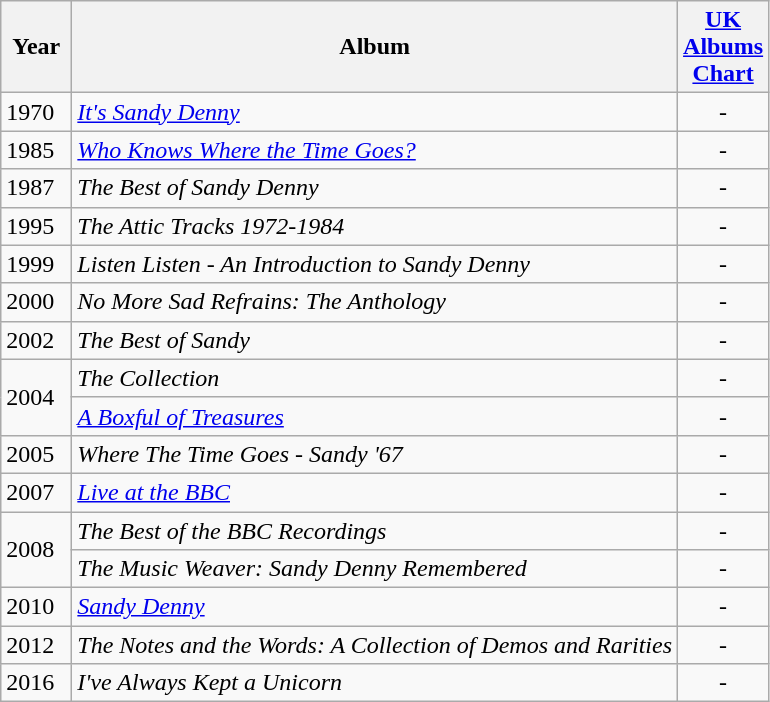<table class="wikitable">
<tr>
<th width="40">Year</th>
<th>Album</th>
<th width="40"><a href='#'>UK Albums Chart</a></th>
</tr>
<tr>
<td>1970</td>
<td><em><a href='#'>It's Sandy Denny</a></em></td>
<td align="center">-</td>
</tr>
<tr>
<td>1985</td>
<td><em><a href='#'>Who Knows Where the Time Goes?</a></em></td>
<td align="center">-</td>
</tr>
<tr>
<td>1987</td>
<td><em>The Best of Sandy Denny</em></td>
<td align="center">-</td>
</tr>
<tr>
<td>1995</td>
<td><em>The Attic Tracks 1972-1984</em></td>
<td align="center">-</td>
</tr>
<tr>
<td>1999</td>
<td><em>Listen Listen - An Introduction to Sandy Denny</em></td>
<td align="center">-</td>
</tr>
<tr>
<td>2000</td>
<td><em>No More Sad Refrains: The Anthology</em></td>
<td align="center">-</td>
</tr>
<tr>
<td>2002</td>
<td><em>The Best of Sandy</em></td>
<td align="center">-</td>
</tr>
<tr>
<td rowspan="2">2004</td>
<td><em>The Collection</em></td>
<td align="center">-</td>
</tr>
<tr>
<td><em><a href='#'>A Boxful of Treasures</a></em></td>
<td align="center">-</td>
</tr>
<tr>
<td>2005</td>
<td><em>Where The Time Goes - Sandy '67</em></td>
<td align="center">-</td>
</tr>
<tr>
<td>2007</td>
<td><em><a href='#'>Live at the BBC</a></em></td>
<td align="center">-</td>
</tr>
<tr>
<td rowspan="2">2008</td>
<td><em>The Best of the BBC Recordings</em></td>
<td align="center">-</td>
</tr>
<tr>
<td><em>The Music Weaver: Sandy Denny Remembered</em></td>
<td align="center">-</td>
</tr>
<tr>
<td>2010</td>
<td><em><a href='#'>Sandy Denny</a></em></td>
<td align="center">-</td>
</tr>
<tr>
<td>2012</td>
<td><em>The Notes and the Words: A Collection of Demos and Rarities</em></td>
<td align="center">-</td>
</tr>
<tr>
<td>2016</td>
<td><em>I've Always Kept a Unicorn</em></td>
<td align="center">-</td>
</tr>
</table>
